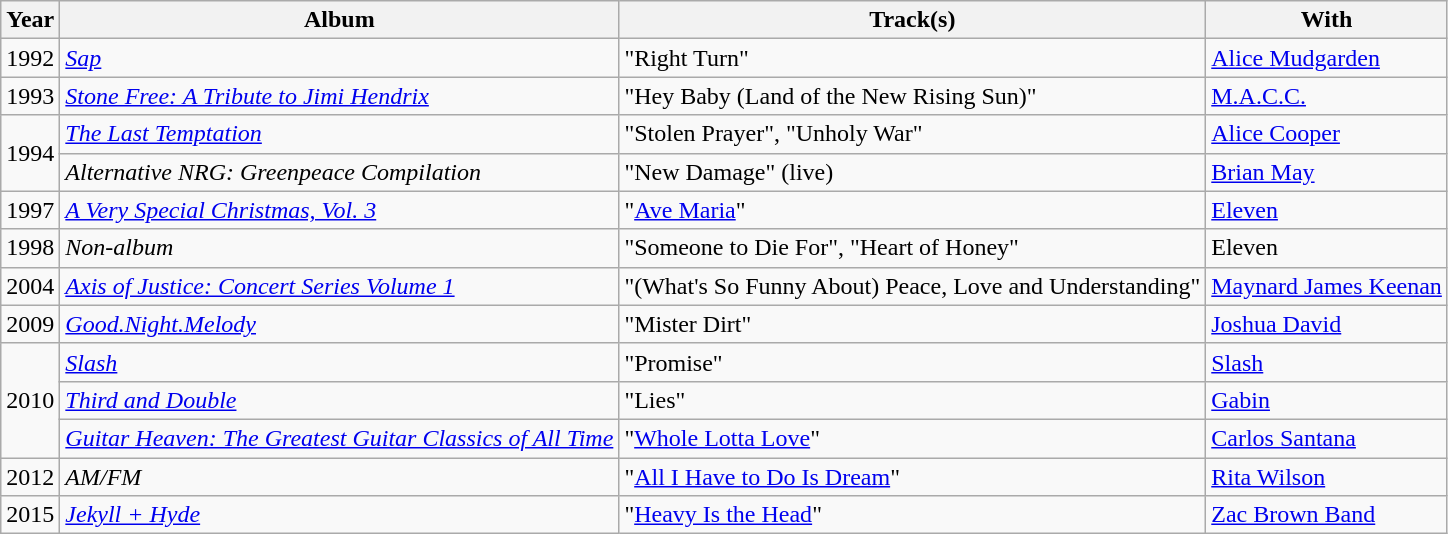<table class="wikitable">
<tr>
<th align="center" valign="top">Year</th>
<th align="center" valign="top">Album</th>
<th align="center" valign="top">Track(s)</th>
<th align="center" valign="top">With</th>
</tr>
<tr>
<td align="left" valign="top">1992</td>
<td align="left" valign="top"><em><a href='#'>Sap</a></em></td>
<td align="left" valign="top">"Right Turn"</td>
<td align="left" valign="top"><a href='#'>Alice Mudgarden</a></td>
</tr>
<tr>
<td align="left" valign="top">1993</td>
<td align="left" valign="top"><em><a href='#'>Stone Free: A Tribute to Jimi Hendrix</a></em></td>
<td align="left" valign="top">"Hey Baby (Land of the New Rising Sun)"</td>
<td align="left" valign="top"><a href='#'>M.A.C.C.</a></td>
</tr>
<tr>
<td rowspan="2">1994</td>
<td align="left" valign="top"><em><a href='#'>The Last Temptation</a></em></td>
<td align="left" valign="top">"Stolen Prayer", "Unholy War"</td>
<td align="left" valign="top"><a href='#'>Alice Cooper</a></td>
</tr>
<tr>
<td align="left" valign="top"><em>Alternative NRG: Greenpeace Compilation</em></td>
<td align="left" valign="top">"New Damage" (live)</td>
<td align="left" valign="top"><a href='#'>Brian May</a></td>
</tr>
<tr>
<td align="left" valign="top">1997</td>
<td align="left" valign="top"><em><a href='#'>A Very Special Christmas, Vol. 3</a></em></td>
<td align="left" valign="top">"<a href='#'>Ave Maria</a>"</td>
<td align="left" valign="top"><a href='#'>Eleven</a></td>
</tr>
<tr>
<td align="left" valign="top">1998</td>
<td align="left" valign="top"><em>Non-album</em></td>
<td align="left" valign="top">"Someone to Die For", "Heart of Honey"</td>
<td align="left" valign="top">Eleven</td>
</tr>
<tr>
<td align="left" valign="top">2004</td>
<td align="left" valign="top"><em><a href='#'>Axis of Justice: Concert Series Volume 1</a></em></td>
<td align="left" valign="top">"(What's So Funny About) Peace, Love and Understanding"</td>
<td align="left" valign="top"><a href='#'>Maynard James Keenan</a></td>
</tr>
<tr>
<td align="left" valign="top">2009</td>
<td align="left" valign="top"><em><a href='#'>Good.Night.Melody</a></em></td>
<td align="left" valign="top">"Mister Dirt"</td>
<td align="left" valign="top"><a href='#'>Joshua David</a></td>
</tr>
<tr>
<td rowspan="3">2010</td>
<td align="left" valign="top"><em><a href='#'>Slash</a></em></td>
<td align="left" valign="top">"Promise"</td>
<td align="left" valign="top"><a href='#'>Slash</a></td>
</tr>
<tr>
<td align="left" valign="top"><em><a href='#'>Third and Double</a></em></td>
<td align="left" valign="top">"Lies"</td>
<td align="left" valign="top"><a href='#'>Gabin</a></td>
</tr>
<tr>
<td align="left" valign="top"><em><a href='#'>Guitar Heaven: The Greatest Guitar Classics of All Time</a></em></td>
<td align="left" valign="top">"<a href='#'>Whole Lotta Love</a>"</td>
<td align="left" valign="top"><a href='#'>Carlos Santana</a></td>
</tr>
<tr>
<td align="left" valign="top">2012</td>
<td align="left" valign="top"><em>AM/FM</em></td>
<td align="left" valign="top">"<a href='#'>All I Have to Do Is Dream</a>"</td>
<td align="left" valign="top"><a href='#'>Rita Wilson</a></td>
</tr>
<tr>
<td align="left" valign="top">2015</td>
<td align="left" valign="top"><em><a href='#'>Jekyll + Hyde</a></em></td>
<td align="left" valign="top">"<a href='#'>Heavy Is the Head</a>"</td>
<td align="left" valign="top"><a href='#'>Zac Brown Band</a></td>
</tr>
</table>
